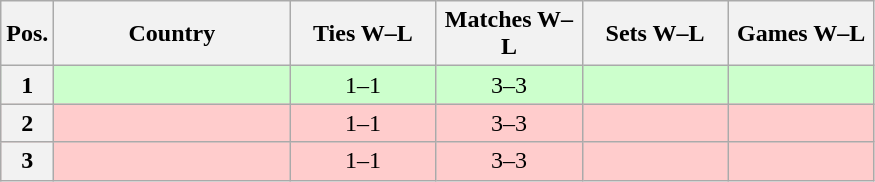<table class="wikitable nowrap" style=text-align:center>
<tr>
<th>Pos.</th>
<th width=150>Country</th>
<th width=90>Ties W–L</th>
<th width=90>Matches W–L</th>
<th width=90>Sets W–L</th>
<th width=90>Games W–L</th>
</tr>
<tr style=background:#ccffcc>
<th>1</th>
<td align=left><strong></strong></td>
<td>1–1</td>
<td>3–3</td>
<td></td>
<td></td>
</tr>
<tr style="background:#ffcccc;">
<th>2</th>
<td align=left><em></em></td>
<td>1–1</td>
<td>3–3</td>
<td></td>
<td></td>
</tr>
<tr style="background:#ffcccc;">
<th>3</th>
<td align=left><em></em></td>
<td>1–1</td>
<td>3–3</td>
<td></td>
<td></td>
</tr>
</table>
